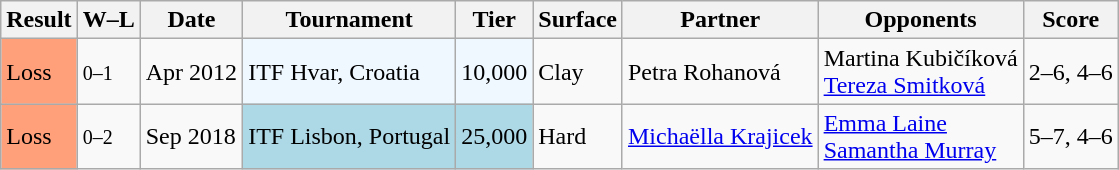<table class="sortable wikitable">
<tr>
<th>Result</th>
<th class=unsortable>W–L</th>
<th>Date</th>
<th>Tournament</th>
<th>Tier</th>
<th>Surface</th>
<th>Partner</th>
<th>Opponents</th>
<th class=unsortable>Score</th>
</tr>
<tr>
<td style=background:#ffa07a>Loss</td>
<td><small>0–1</small></td>
<td>Apr 2012</td>
<td style=background:#f0f8ff>ITF Hvar, Croatia</td>
<td style=background:#f0f8ff>10,000</td>
<td>Clay</td>
<td> Petra Rohanová</td>
<td> Martina Kubičíková <br>  <a href='#'>Tereza Smitková</a></td>
<td>2–6, 4–6</td>
</tr>
<tr>
<td style=background:#ffa07a>Loss</td>
<td><small>0–2</small></td>
<td>Sep 2018</td>
<td style=background:lightblue>ITF Lisbon, Portugal</td>
<td style=background:lightblue>25,000</td>
<td>Hard</td>
<td> <a href='#'>Michaëlla Krajicek</a></td>
<td> <a href='#'>Emma Laine</a> <br>  <a href='#'>Samantha Murray</a></td>
<td>5–7, 4–6</td>
</tr>
</table>
